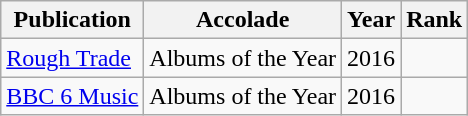<table class="sortable wikitable">
<tr>
<th>Publication</th>
<th>Accolade</th>
<th>Year</th>
<th>Rank</th>
</tr>
<tr>
<td><a href='#'>Rough Trade</a></td>
<td>Albums of the Year</td>
<td>2016</td>
<td></td>
</tr>
<tr>
<td><a href='#'>BBC 6 Music</a></td>
<td>Albums of the Year</td>
<td>2016</td>
<td></td>
</tr>
</table>
